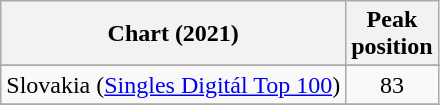<table class="wikitable sortable">
<tr>
<th>Chart (2021)</th>
<th>Peak<br>position</th>
</tr>
<tr>
</tr>
<tr>
<td ! scope="row">Slovakia (<a href='#'>Singles Digitál Top 100</a>)</td>
<td align=center>83</td>
</tr>
<tr>
</tr>
</table>
